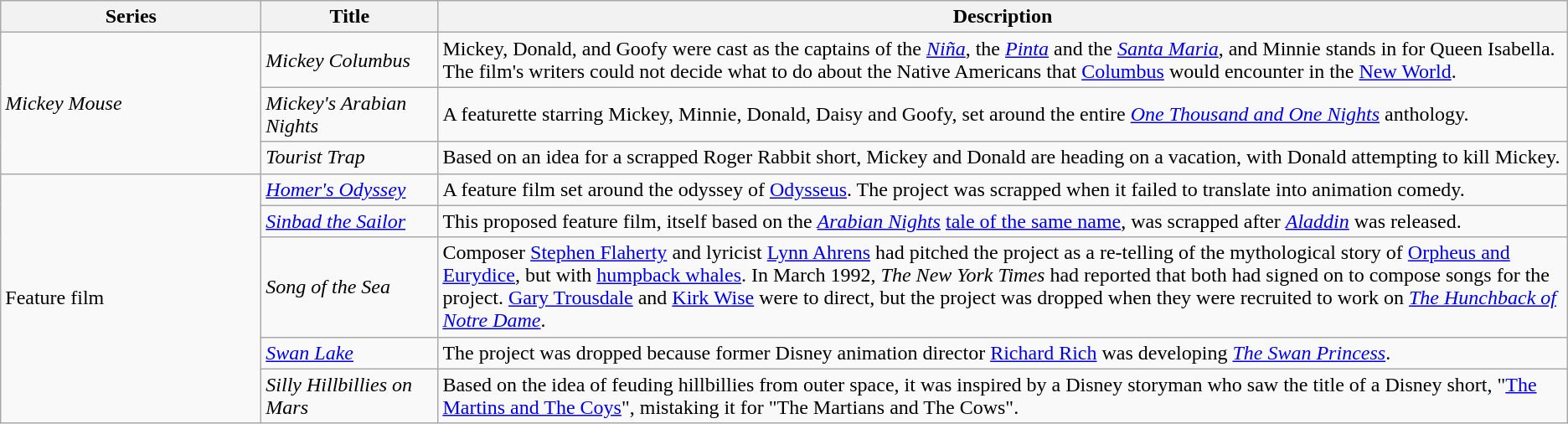<table class="wikitable">
<tr>
<th style="width:150pt;">Series</th>
<th style="width:100pt;">Title</th>
<th>Description</th>
</tr>
<tr>
<td rowspan="3"><em>Mickey Mouse</em></td>
<td><em>Mickey Columbus</em></td>
<td>Mickey, Donald, and Goofy were cast as the captains of the <em><a href='#'>Niña</a></em>, the <em><a href='#'>Pinta</a></em> and the <em><a href='#'>Santa Maria</a></em>, and Minnie stands in for Queen Isabella. The film's writers could not decide what to do about the Native Americans that <a href='#'>Columbus</a> would encounter in the <a href='#'>New World</a>.</td>
</tr>
<tr>
<td><em>Mickey's Arabian Nights</em></td>
<td>A featurette starring Mickey, Minnie, Donald, Daisy and Goofy, set around the entire <em><a href='#'>One Thousand and One Nights</a></em> anthology.</td>
</tr>
<tr>
<td><em>Tourist Trap</em></td>
<td>Based on an idea for a scrapped Roger Rabbit short, Mickey and Donald are heading on a vacation, with Donald attempting to kill Mickey.</td>
</tr>
<tr>
<td rowspan="5">Feature film</td>
<td><em><a href='#'>Homer's Odyssey</a></em></td>
<td>A feature film set around the odyssey of <a href='#'>Odysseus</a>. The project was scrapped when it failed to translate into animation comedy.</td>
</tr>
<tr>
<td><em><a href='#'>Sinbad the Sailor</a></em></td>
<td>This proposed feature film, itself based on the <em><a href='#'>Arabian Nights</a></em> <a href='#'>tale of the same name</a>, was scrapped after <em><a href='#'>Aladdin</a></em> was released.</td>
</tr>
<tr>
<td><em>Song of the Sea</em></td>
<td>Composer <a href='#'>Stephen Flaherty</a> and lyricist <a href='#'>Lynn Ahrens</a> had pitched the project as a re-telling of the mythological story of <a href='#'>Orpheus and Eurydice</a>, but with <a href='#'>humpback whales</a>. In March 1992, <em>The New York Times</em> had reported that both had signed on to compose songs for the project. <a href='#'>Gary Trousdale</a> and <a href='#'>Kirk Wise</a> were to direct, but the project was dropped when they were recruited to work on <em><a href='#'>The Hunchback of Notre Dame</a></em>.</td>
</tr>
<tr>
<td><em><a href='#'>Swan Lake</a></em></td>
<td>The project was dropped because former Disney animation director <a href='#'>Richard Rich</a> was developing <em><a href='#'>The Swan Princess</a></em>.</td>
</tr>
<tr>
<td><em>Silly Hillbillies on Mars</em></td>
<td>Based on the idea of feuding hillbillies from outer space, it was inspired by a Disney storyman who saw the title of a Disney short, "<a href='#'>The Martins and The Coys</a>", mistaking it for "The Martians and The Cows".</td>
</tr>
</table>
